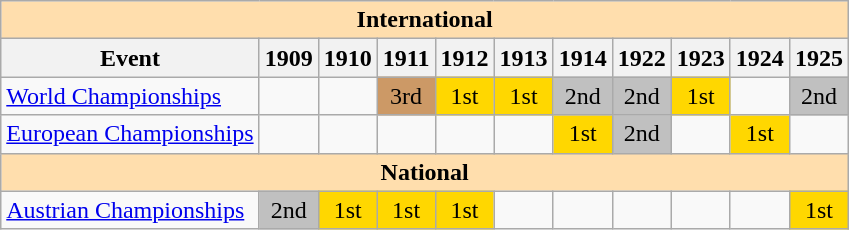<table class="wikitable" style="text-align:center">
<tr>
<th style="background-color: #ffdead; " colspan=11 align=center>International</th>
</tr>
<tr>
<th>Event</th>
<th>1909</th>
<th>1910</th>
<th>1911</th>
<th>1912</th>
<th>1913</th>
<th>1914</th>
<th>1922</th>
<th>1923</th>
<th>1924</th>
<th>1925</th>
</tr>
<tr>
<td align=left><a href='#'>World Championships</a></td>
<td></td>
<td></td>
<td bgcolor=cc9966>3rd</td>
<td bgcolor=gold>1st</td>
<td bgcolor=gold>1st</td>
<td bgcolor=silver>2nd</td>
<td bgcolor=silver>2nd</td>
<td bgcolor=gold>1st</td>
<td></td>
<td bgcolor=silver>2nd</td>
</tr>
<tr>
<td align=left><a href='#'>European Championships</a></td>
<td></td>
<td></td>
<td></td>
<td></td>
<td></td>
<td bgcolor=gold>1st</td>
<td bgcolor=silver>2nd</td>
<td></td>
<td bgcolor=gold>1st</td>
<td></td>
</tr>
<tr>
<th style="background-color: #ffdead; " colspan=11 align=center>National</th>
</tr>
<tr>
<td align=left><a href='#'>Austrian Championships</a></td>
<td bgcolor=silver>2nd</td>
<td bgcolor=gold>1st</td>
<td bgcolor=gold>1st</td>
<td bgcolor=gold>1st</td>
<td></td>
<td></td>
<td></td>
<td></td>
<td></td>
<td bgcolor=gold>1st</td>
</tr>
</table>
